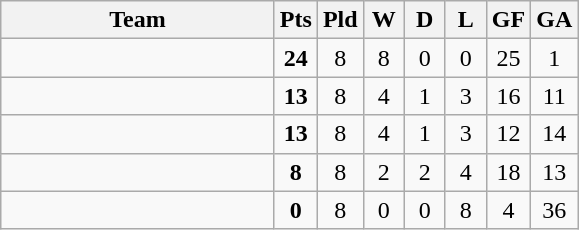<table class="wikitable" style="text-align: center;">
<tr>
<th width=175>Team</th>
<th width=20 abbr="Points">Pts</th>
<th width=20 abbr="Played">Pld</th>
<th width=20 abbr="Won">W</th>
<th width=20 abbr="Drawn">D</th>
<th width=20 abbr="Lost">L</th>
<th width=20 abbr="Goals for">GF</th>
<th width=20 abbr="Goals against">GA</th>
</tr>
<tr align=center>
<td align=left></td>
<td><strong>24</strong></td>
<td>8</td>
<td>8</td>
<td>0</td>
<td>0</td>
<td>25</td>
<td>1</td>
</tr>
<tr align=center>
<td align=left></td>
<td><strong>13</strong></td>
<td>8</td>
<td>4</td>
<td>1</td>
<td>3</td>
<td>16</td>
<td>11</td>
</tr>
<tr align=center>
<td align=left></td>
<td><strong>13</strong></td>
<td>8</td>
<td>4</td>
<td>1</td>
<td>3</td>
<td>12</td>
<td>14</td>
</tr>
<tr align=center>
<td align=left></td>
<td><strong>8</strong></td>
<td>8</td>
<td>2</td>
<td>2</td>
<td>4</td>
<td>18</td>
<td>13</td>
</tr>
<tr align=center>
<td align=left></td>
<td><strong>0</strong></td>
<td>8</td>
<td>0</td>
<td>0</td>
<td>8</td>
<td>4</td>
<td>36</td>
</tr>
</table>
